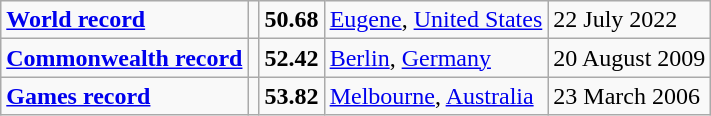<table class="wikitable">
<tr>
<td><a href='#'><strong>World record</strong></a></td>
<td></td>
<td><strong>50.68</strong></td>
<td><a href='#'>Eugene</a>, <a href='#'>United States</a></td>
<td>22 July 2022</td>
</tr>
<tr>
<td><a href='#'><strong>Commonwealth record</strong></a></td>
<td></td>
<td><strong>52.42  </strong></td>
<td><a href='#'>Berlin</a>, <a href='#'>Germany</a></td>
<td>20 August 2009</td>
</tr>
<tr>
<td><a href='#'><strong>Games record</strong></a></td>
<td></td>
<td><strong>53.82</strong></td>
<td><a href='#'>Melbourne</a>, <a href='#'>Australia</a></td>
<td>23 March 2006</td>
</tr>
</table>
